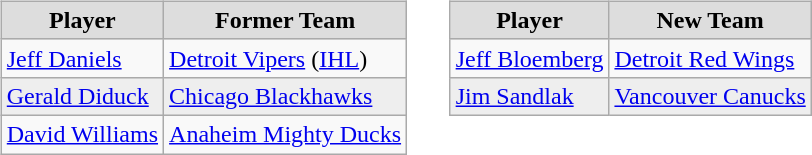<table cellspacing="10">
<tr>
<td valign="top"><br><table class="wikitable">
<tr style="text-align:center; background:#ddd;">
<td><strong>Player</strong></td>
<td><strong>Former Team</strong></td>
</tr>
<tr>
<td><a href='#'>Jeff Daniels</a></td>
<td><a href='#'>Detroit Vipers</a> (<a href='#'>IHL</a>)</td>
</tr>
<tr style="background:#eee;">
<td><a href='#'>Gerald Diduck</a></td>
<td><a href='#'>Chicago Blackhawks</a></td>
</tr>
<tr>
<td><a href='#'>David Williams</a></td>
<td><a href='#'>Anaheim Mighty Ducks</a></td>
</tr>
</table>
</td>
<td valign="top"><br><table class="wikitable">
<tr style="text-align:center; background:#ddd;">
<td><strong>Player</strong></td>
<td><strong>New Team</strong></td>
</tr>
<tr>
<td><a href='#'>Jeff Bloemberg</a></td>
<td><a href='#'>Detroit Red Wings</a></td>
</tr>
<tr style="background:#eee;">
<td><a href='#'>Jim Sandlak</a></td>
<td><a href='#'>Vancouver Canucks</a></td>
</tr>
</table>
</td>
</tr>
</table>
